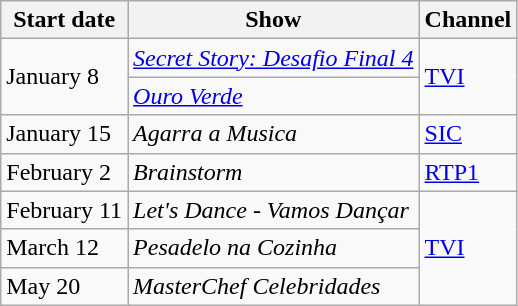<table class="wikitable">
<tr>
<th>Start date</th>
<th>Show</th>
<th>Channel</th>
</tr>
<tr>
<td rowspan="2">January 8</td>
<td><em><a href='#'>Secret Story: Desafio Final 4</a></em></td>
<td rowspan="2"><a href='#'>TVI</a></td>
</tr>
<tr>
<td><a href='#'><em>Ouro Verde</em></a></td>
</tr>
<tr>
<td>January 15</td>
<td><em>Agarra a Musica</em></td>
<td><a href='#'>SIC</a></td>
</tr>
<tr>
<td>February 2</td>
<td><em>Brainstorm</em></td>
<td><a href='#'>RTP1</a></td>
</tr>
<tr>
<td>February 11</td>
<td><em>Let's Dance - Vamos Dançar</em></td>
<td rowspan="3"><a href='#'>TVI</a></td>
</tr>
<tr>
<td>March 12</td>
<td><em>Pesadelo na Cozinha</em></td>
</tr>
<tr>
<td>May 20</td>
<td><em>MasterChef Celebridades</em></td>
</tr>
</table>
